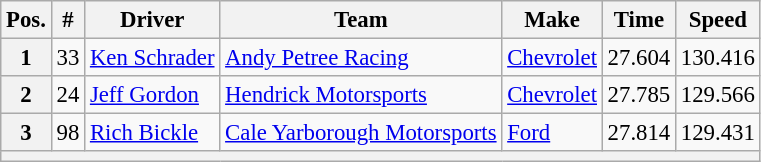<table class="wikitable" style="font-size:95%">
<tr>
<th>Pos.</th>
<th>#</th>
<th>Driver</th>
<th>Team</th>
<th>Make</th>
<th>Time</th>
<th>Speed</th>
</tr>
<tr>
<th>1</th>
<td>33</td>
<td><a href='#'>Ken Schrader</a></td>
<td><a href='#'>Andy Petree Racing</a></td>
<td><a href='#'>Chevrolet</a></td>
<td>27.604</td>
<td>130.416</td>
</tr>
<tr>
<th>2</th>
<td>24</td>
<td><a href='#'>Jeff Gordon</a></td>
<td><a href='#'>Hendrick Motorsports</a></td>
<td><a href='#'>Chevrolet</a></td>
<td>27.785</td>
<td>129.566</td>
</tr>
<tr>
<th>3</th>
<td>98</td>
<td><a href='#'>Rich Bickle</a></td>
<td><a href='#'>Cale Yarborough Motorsports</a></td>
<td><a href='#'>Ford</a></td>
<td>27.814</td>
<td>129.431</td>
</tr>
<tr>
<th colspan="7"></th>
</tr>
</table>
